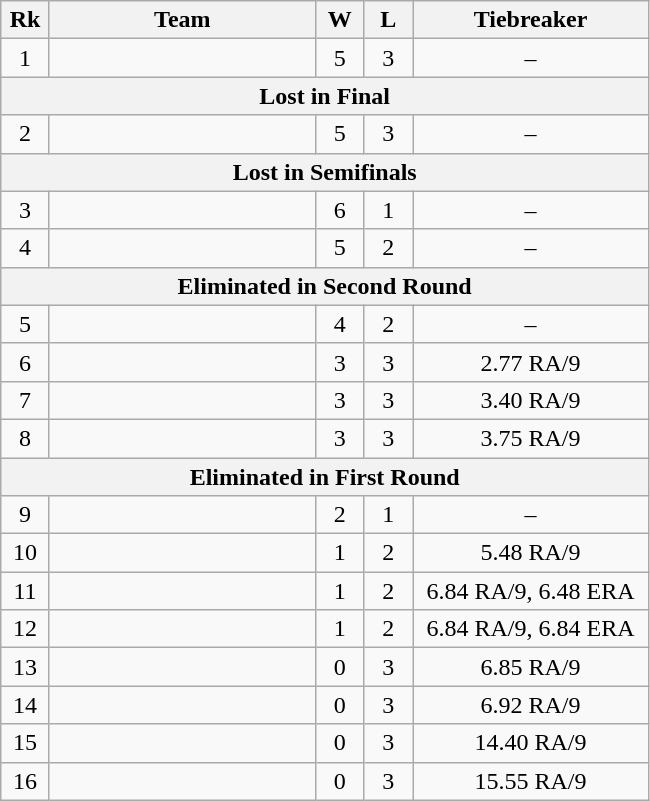<table class=wikitable style=text-align:center>
<tr>
<th width=25>Rk</th>
<th width=170>Team</th>
<th width=25>W</th>
<th width=25>L</th>
<th width=150>Tiebreaker</th>
</tr>
<tr>
<td>1</td>
<td align=left></td>
<td>5</td>
<td>3</td>
<td>–</td>
</tr>
<tr>
<th colspan="6">Lost in Final</th>
</tr>
<tr>
<td>2</td>
<td align=left></td>
<td>5</td>
<td>3</td>
<td>–</td>
</tr>
<tr>
<th colspan="6">Lost in Semifinals</th>
</tr>
<tr>
<td>3</td>
<td align=left></td>
<td>6</td>
<td>1</td>
<td>–</td>
</tr>
<tr>
<td>4</td>
<td align=left></td>
<td>5</td>
<td>2</td>
<td>–</td>
</tr>
<tr>
<th colspan="6">Eliminated in Second Round</th>
</tr>
<tr>
<td>5</td>
<td align=left></td>
<td>4</td>
<td>2</td>
<td>–</td>
</tr>
<tr>
<td>6</td>
<td align=left></td>
<td>3</td>
<td>3</td>
<td>2.77 RA/9</td>
</tr>
<tr>
<td>7</td>
<td align=left></td>
<td>3</td>
<td>3</td>
<td>3.40 RA/9</td>
</tr>
<tr>
<td>8</td>
<td align=left></td>
<td>3</td>
<td>3</td>
<td>3.75 RA/9</td>
</tr>
<tr>
<th colspan="6">Eliminated in First Round</th>
</tr>
<tr>
<td>9</td>
<td align=left></td>
<td>2</td>
<td>1</td>
<td>–</td>
</tr>
<tr>
<td>10</td>
<td align=left></td>
<td>1</td>
<td>2</td>
<td>5.48 RA/9</td>
</tr>
<tr>
<td>11</td>
<td align=left></td>
<td>1</td>
<td>2</td>
<td>6.84 RA/9, 6.48 ERA</td>
</tr>
<tr>
<td>12</td>
<td align=left></td>
<td>1</td>
<td>2</td>
<td>6.84 RA/9, 6.84 ERA</td>
</tr>
<tr>
<td>13</td>
<td align=left></td>
<td>0</td>
<td>3</td>
<td>6.85 RA/9</td>
</tr>
<tr>
<td>14</td>
<td align=left></td>
<td>0</td>
<td>3</td>
<td>6.92 RA/9</td>
</tr>
<tr>
<td>15</td>
<td align=left></td>
<td>0</td>
<td>3</td>
<td>14.40 RA/9</td>
</tr>
<tr>
<td>16</td>
<td align=left></td>
<td>0</td>
<td>3</td>
<td>15.55 RA/9</td>
</tr>
</table>
